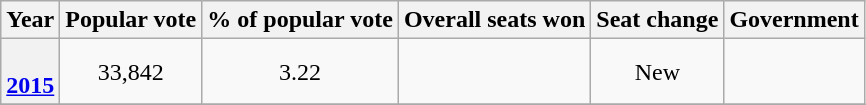<table class="wikitable" style="text-align:center">
<tr>
<th>Year</th>
<th>Popular vote</th>
<th>% of popular vote</th>
<th>Overall seats won</th>
<th>Seat change</th>
<th rowspan=1>Government</th>
</tr>
<tr>
<th><br><a href='#'>2015</a></th>
<td>33,842</td>
<td>3.22</td>
<td></td>
<td>New</td>
<td></td>
</tr>
<tr>
</tr>
</table>
